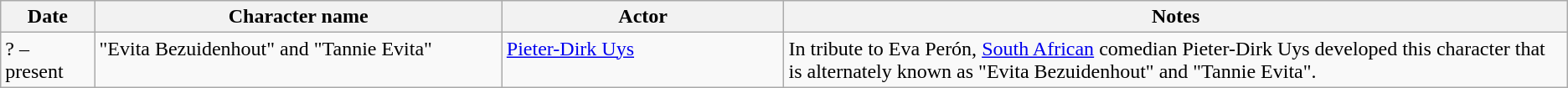<table class="wikitable sortable">
<tr>
<th width="6%">Date</th>
<th width="26%">Character name</th>
<th width="18%">Actor</th>
<th width="50%">Notes</th>
</tr>
<tr valign="top">
<td>? – present</td>
<td>"Evita Bezuidenhout" and "Tannie Evita"</td>
<td><a href='#'>Pieter-Dirk Uys</a></td>
<td>In tribute to Eva Perón, <a href='#'>South African</a> comedian Pieter-Dirk Uys developed this character that is alternately known as "Evita Bezuidenhout" and "Tannie Evita".</td>
</tr>
</table>
